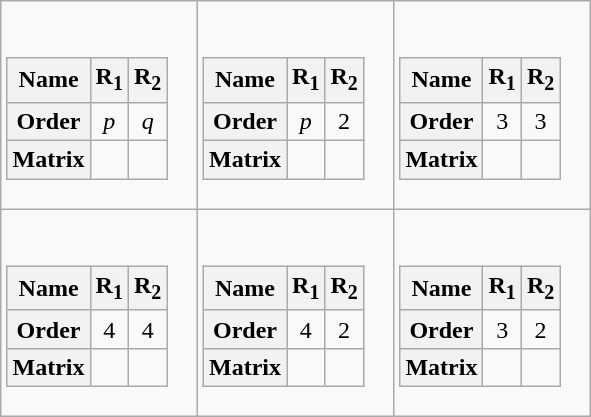<table class=wikitable>
<tr valign=top>
<td><br><table class=wikitable>
<tr>
<th>Name</th>
<th>R<sub>1</sub><br></th>
<th>R<sub>2</sub><br></th>
</tr>
<tr align=center>
<th>Order</th>
<td><em>p</em></td>
<td><em>q</em></td>
</tr>
<tr>
<th>Matrix</th>
<td><br></td>
<td><br></td>
</tr>
</table>
</td>
<td><br><table class=wikitable>
<tr>
<th>Name</th>
<th>R<sub>1</sub><br></th>
<th>R<sub>2</sub><br></th>
</tr>
<tr align=center>
<th>Order</th>
<td><em>p</em></td>
<td>2</td>
</tr>
<tr>
<th>Matrix</th>
<td><br></td>
<td><br></td>
</tr>
</table>
</td>
<td><br><table class=wikitable>
<tr>
<th>Name</th>
<th>R<sub>1</sub><br></th>
<th>R<sub>2</sub><br></th>
</tr>
<tr align=center>
<th>Order</th>
<td>3</td>
<td>3</td>
</tr>
<tr>
<th>Matrix</th>
<td><br></td>
<td><br></td>
</tr>
</table>
</td>
</tr>
<tr valign=top>
<td><br><table class=wikitable>
<tr>
<th>Name</th>
<th>R<sub>1</sub><br></th>
<th>R<sub>2</sub><br></th>
</tr>
<tr align=center>
<th>Order</th>
<td>4</td>
<td>4</td>
</tr>
<tr>
<th>Matrix</th>
<td><br></td>
<td><br></td>
</tr>
</table>
</td>
<td><br><table class=wikitable>
<tr>
<th>Name</th>
<th>R<sub>1</sub><br></th>
<th>R<sub>2</sub><br></th>
</tr>
<tr align=center>
<th>Order</th>
<td>4</td>
<td>2</td>
</tr>
<tr>
<th>Matrix</th>
<td><br></td>
<td><br></td>
</tr>
</table>
</td>
<td><br><table class=wikitable>
<tr>
<th>Name</th>
<th>R<sub>1</sub><br></th>
<th>R<sub>2</sub><br></th>
</tr>
<tr align=center>
<th>Order</th>
<td>3</td>
<td>2</td>
</tr>
<tr>
<th>Matrix</th>
<td><br></td>
<td><br></td>
</tr>
</table>
</td>
</tr>
</table>
